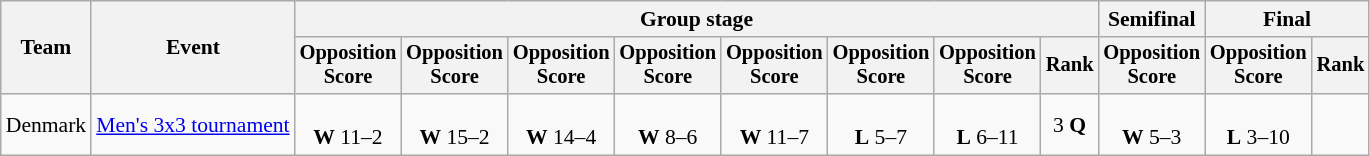<table class="wikitable" style="font-size:90%">
<tr>
<th rowspan="2">Team</th>
<th rowspan="2">Event</th>
<th colspan="8">Group stage</th>
<th>Semifinal</th>
<th colspan="2">Final</th>
</tr>
<tr style="font-size:95%">
<th>Opposition<br>Score</th>
<th>Opposition<br>Score</th>
<th>Opposition<br>Score</th>
<th>Opposition<br>Score</th>
<th>Opposition<br>Score</th>
<th>Opposition<br>Score</th>
<th>Opposition<br>Score</th>
<th>Rank</th>
<th>Opposition<br>Score</th>
<th>Opposition<br>Score</th>
<th>Rank</th>
</tr>
<tr align="center">
<td align="left">Denmark</td>
<td align="left"><a href='#'>Men's 3x3 tournament</a></td>
<td><br><strong>W</strong> 11–2</td>
<td><br><strong>W</strong> 15–2</td>
<td><br><strong>W</strong> 14–4</td>
<td><br><strong>W</strong> 8–6</td>
<td><br><strong>W</strong> 11–7</td>
<td><br><strong>L</strong> 5–7</td>
<td><br><strong>L</strong> 6–11</td>
<td>3 <strong>Q</strong></td>
<td><br><strong>W</strong> 5–3</td>
<td><br><strong>L</strong> 3–10</td>
<td></td>
</tr>
</table>
